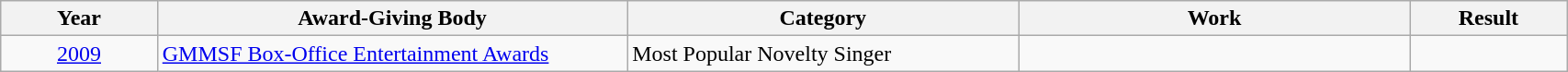<table | width="90%" class="wikitable sortable">
<tr>
<th width="10%">Year</th>
<th width="30%">Award-Giving Body</th>
<th width="25%">Category</th>
<th width="25%">Work</th>
<th width="10%">Result</th>
</tr>
<tr>
<td rowspan="1" align="center"><a href='#'>2009</a></td>
<td rowspan="1" align="left"><a href='#'>GMMSF Box-Office Entertainment Awards</a></td>
<td align="left">Most Popular Novelty Singer</td>
<td align="center"></td>
<td></td>
</tr>
</table>
